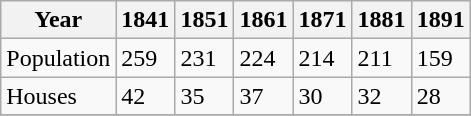<table class="wikitable">
<tr>
<th>Year</th>
<th>1841</th>
<th>1851</th>
<th>1861</th>
<th>1871</th>
<th>1881</th>
<th>1891</th>
</tr>
<tr>
<td>Population</td>
<td>259</td>
<td>231</td>
<td>224</td>
<td>214</td>
<td>211</td>
<td>159</td>
</tr>
<tr>
<td>Houses</td>
<td>42</td>
<td>35</td>
<td>37</td>
<td>30</td>
<td>32</td>
<td>28</td>
</tr>
<tr>
</tr>
</table>
